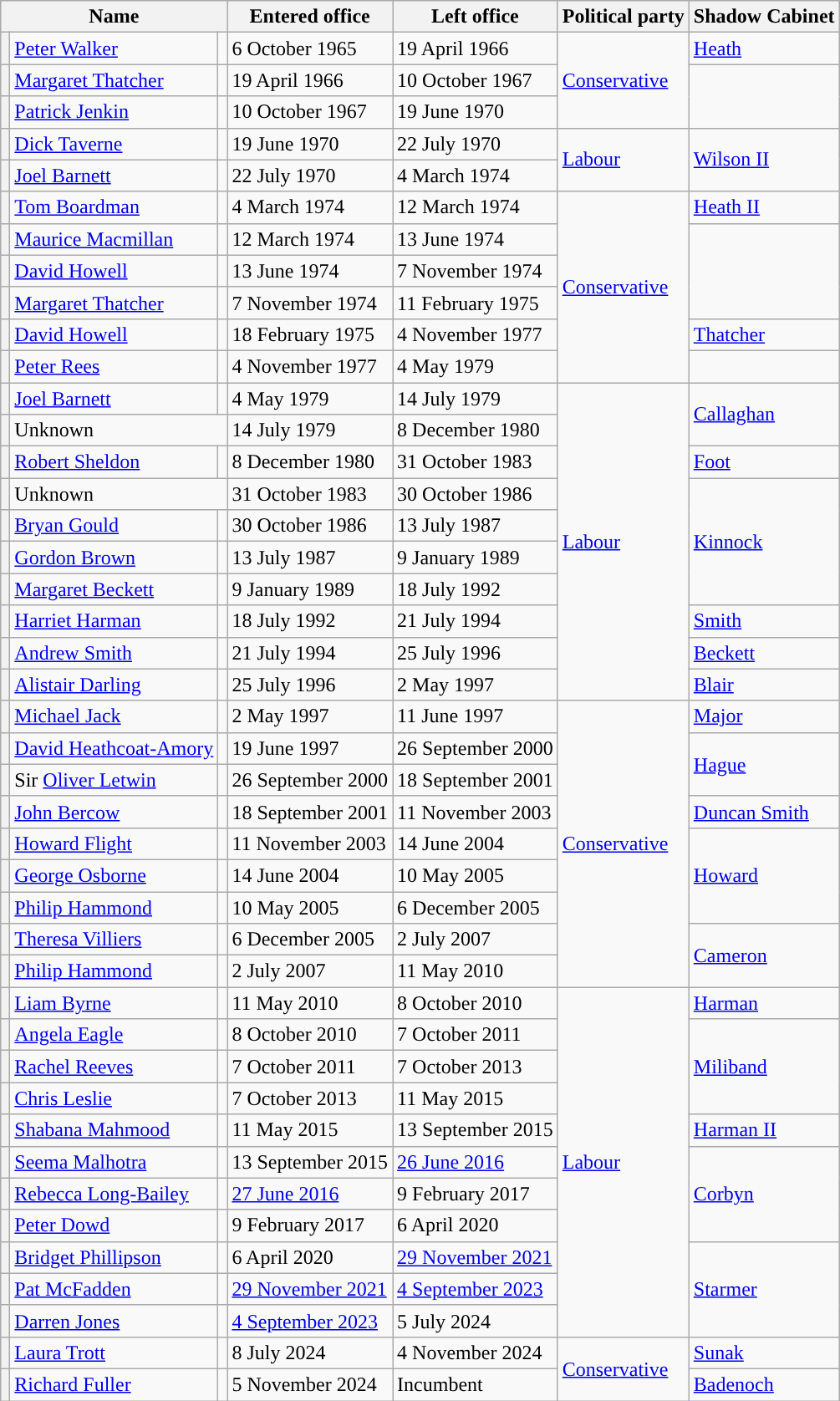<table class="wikitable">
<tr>
<th colspan=3>Name</th>
<th>Entered office</th>
<th>Left office</th>
<th>Political party</th>
<th>Shadow Cabinet</th>
</tr>
<tr>
<th style="background-color: "></th>
<td><a href='#'>Peter Walker</a></td>
<td></td>
<td>6 October 1965</td>
<td>19 April 1966</td>
<td rowspan="3"><a href='#'>Conservative</a></td>
<td><a href='#'>Heath</a></td>
</tr>
<tr>
<th style="background-color: "></th>
<td><a href='#'>Margaret Thatcher</a></td>
<td></td>
<td>19 April 1966</td>
<td>10 October 1967</td>
</tr>
<tr>
<th style="background-color: "></th>
<td><a href='#'>Patrick Jenkin</a></td>
<td></td>
<td>10 October 1967</td>
<td>19 June 1970</td>
</tr>
<tr>
<th style="background-color: "></th>
<td><a href='#'>Dick Taverne</a></td>
<td></td>
<td>19 June 1970</td>
<td>22 July 1970</td>
<td rowspan="2"><a href='#'>Labour</a></td>
<td rowspan="2" ><a href='#'>Wilson II</a></td>
</tr>
<tr>
<th style="background-color: "></th>
<td><a href='#'>Joel Barnett</a></td>
<td></td>
<td>22 July 1970</td>
<td>4 March 1974</td>
</tr>
<tr>
<th style="background-color: "></th>
<td><a href='#'>Tom Boardman</a></td>
<td></td>
<td>4 March 1974</td>
<td>12 March 1974</td>
<td rowspan="6"><a href='#'>Conservative</a></td>
<td><a href='#'>Heath II</a></td>
</tr>
<tr>
<th style="background-color: "></th>
<td><a href='#'>Maurice Macmillan</a></td>
<td></td>
<td>12 March 1974</td>
<td>13 June 1974</td>
</tr>
<tr>
<th style="background-color: "></th>
<td><a href='#'>David Howell</a></td>
<td></td>
<td>13 June 1974</td>
<td>7 November 1974</td>
</tr>
<tr>
<th style="background-color: "></th>
<td><a href='#'>Margaret Thatcher</a></td>
<td></td>
<td>7 November 1974</td>
<td>11 February 1975</td>
</tr>
<tr>
<th style="background-color: "></th>
<td><a href='#'>David Howell</a></td>
<td></td>
<td>18 February 1975</td>
<td>4 November 1977</td>
<td><a href='#'>Thatcher</a></td>
</tr>
<tr>
<th style="background-color: "></th>
<td><a href='#'>Peter Rees</a></td>
<td></td>
<td>4 November 1977</td>
<td>4 May 1979</td>
</tr>
<tr>
<th style="background-color: "></th>
<td><a href='#'>Joel Barnett</a></td>
<td></td>
<td>4 May 1979</td>
<td>14 July 1979</td>
<td rowspan="12"><a href='#'>Labour</a></td>
<td rowspan="2" ><a href='#'>Callaghan</a></td>
</tr>
<tr>
<th style="background-color: "></th>
<td colspan="2">Unknown</td>
<td>14 July 1979</td>
<td>8 December 1980</td>
</tr>
<tr>
<th style="background-color: "></th>
<td><a href='#'>Robert Sheldon</a></td>
<td></td>
<td>8 December 1980</td>
<td>31 October 1983</td>
<td><a href='#'>Foot</a></td>
</tr>
<tr>
<th style="background-color: "></th>
<td colspan="2">Unknown</td>
<td>31 October 1983</td>
<td>30 October 1986</td>
<td rowspan="4" ><a href='#'>Kinnock</a></td>
</tr>
<tr>
<th style="background-color: "></th>
<td><a href='#'>Bryan Gould</a></td>
<td></td>
<td>30 October 1986</td>
<td>13 July 1987</td>
</tr>
<tr>
<th style="background-color: "></th>
<td><a href='#'>Gordon Brown</a></td>
<td></td>
<td>13 July 1987</td>
<td>9 January 1989</td>
</tr>
<tr>
<th style="background-color: "></th>
<td><a href='#'>Margaret Beckett</a></td>
<td></td>
<td>9 January 1989</td>
<td>18 July 1992</td>
</tr>
<tr>
<th rowspan="2" style="background-color: "></th>
<td rowspan="2"><a href='#'>Harriet Harman</a></td>
<td rowspan="2"></td>
<td rowspan="2">18 July 1992</td>
<td rowspan="2">21 July 1994</td>
<td><a href='#'>Smith</a></td>
</tr>
<tr>
<td rowspan="2" ><a href='#'>Beckett</a></td>
</tr>
<tr>
<th rowspan="2" style="background-color: "></th>
<td rowspan="2"><a href='#'>Andrew Smith</a></td>
<td rowspan="2"></td>
<td rowspan="2">21 July 1994</td>
<td rowspan="2">25 July 1996</td>
</tr>
<tr>
<td rowspan="2" ><a href='#'>Blair</a></td>
</tr>
<tr>
<th style="background-color: "></th>
<td><a href='#'>Alistair Darling</a></td>
<td></td>
<td>25 July 1996</td>
<td>2 May 1997</td>
</tr>
<tr>
<th style="background-color: "></th>
<td><a href='#'>Michael Jack</a></td>
<td></td>
<td>2 May 1997</td>
<td>11 June 1997</td>
<td rowspan="9"><a href='#'>Conservative</a></td>
<td><a href='#'>Major</a></td>
</tr>
<tr>
<th style="background-color: "></th>
<td><a href='#'>David Heathcoat-Amory</a></td>
<td></td>
<td>19 June 1997</td>
<td>26 September 2000</td>
<td rowspan="2" ><a href='#'>Hague</a></td>
</tr>
<tr>
<th style="background-color: "></th>
<td>Sir <a href='#'>Oliver Letwin</a></td>
<td></td>
<td>26 September 2000</td>
<td>18 September 2001</td>
</tr>
<tr>
<th style="background-color: "></th>
<td><a href='#'>John Bercow</a></td>
<td></td>
<td>18 September 2001</td>
<td>11 November 2003</td>
<td><a href='#'>Duncan Smith</a></td>
</tr>
<tr>
<th style="background-color: "></th>
<td><a href='#'>Howard Flight</a></td>
<td></td>
<td>11 November 2003</td>
<td>14 June 2004</td>
<td rowspan="3" ><a href='#'>Howard</a></td>
</tr>
<tr>
<th style="background-color: "></th>
<td><a href='#'>George Osborne</a></td>
<td></td>
<td>14 June 2004</td>
<td>10 May 2005</td>
</tr>
<tr>
<th style="background-color: "></th>
<td><a href='#'>Philip Hammond</a></td>
<td></td>
<td>10 May 2005</td>
<td>6 December 2005</td>
</tr>
<tr>
<th style="background-color: "></th>
<td><a href='#'>Theresa Villiers</a></td>
<td></td>
<td>6 December 2005</td>
<td>2 July 2007</td>
<td rowspan="2" ><a href='#'>Cameron</a></td>
</tr>
<tr>
<th style="background-color: "></th>
<td><a href='#'>Philip Hammond</a></td>
<td></td>
<td>2 July 2007</td>
<td>11 May 2010</td>
</tr>
<tr>
<th style="background-color: "></th>
<td><a href='#'>Liam Byrne</a></td>
<td></td>
<td>11 May 2010</td>
<td>8 October 2010</td>
<td rowspan="11"><a href='#'>Labour</a></td>
<td><a href='#'>Harman</a></td>
</tr>
<tr>
<th style="background-color: "></th>
<td><a href='#'>Angela Eagle</a></td>
<td></td>
<td>8 October 2010</td>
<td>7 October 2011</td>
<td rowspan="3" ><a href='#'>Miliband</a></td>
</tr>
<tr>
<th style="background-color: "></th>
<td><a href='#'>Rachel Reeves</a></td>
<td></td>
<td>7 October 2011</td>
<td>7 October 2013</td>
</tr>
<tr>
<th style="background-color: "></th>
<td><a href='#'>Chris Leslie</a></td>
<td></td>
<td>7 October 2013</td>
<td>11 May 2015</td>
</tr>
<tr>
<th style="background-color: "></th>
<td><a href='#'>Shabana Mahmood</a></td>
<td></td>
<td>11 May 2015</td>
<td>13 September 2015</td>
<td><a href='#'>Harman II</a></td>
</tr>
<tr>
<th style="background-color: "></th>
<td><a href='#'>Seema Malhotra</a></td>
<td></td>
<td>13 September 2015</td>
<td><a href='#'>26 June 2016</a></td>
<td rowspan="3" ><a href='#'>Corbyn</a></td>
</tr>
<tr>
<th style="background-color: "></th>
<td><a href='#'>Rebecca Long-Bailey</a></td>
<td></td>
<td><a href='#'>27 June 2016</a></td>
<td>9 February 2017</td>
</tr>
<tr>
<th style="background-color: "></th>
<td><a href='#'>Peter Dowd</a></td>
<td></td>
<td>9 February 2017</td>
<td>6 April 2020</td>
</tr>
<tr>
<th style="background-color: "></th>
<td><a href='#'>Bridget Phillipson</a></td>
<td></td>
<td>6 April 2020</td>
<td><a href='#'>29 November 2021</a></td>
<td rowspan="3" ><a href='#'>Starmer</a></td>
</tr>
<tr>
<th style="background-color: "></th>
<td><a href='#'>Pat McFadden</a></td>
<td></td>
<td><a href='#'>29 November 2021</a></td>
<td><a href='#'>4 September 2023</a></td>
</tr>
<tr>
<th style="background-color: "></th>
<td><a href='#'>Darren Jones</a></td>
<td></td>
<td><a href='#'>4 September 2023</a></td>
<td>5 July 2024</td>
</tr>
<tr>
<th style="background-color: "></th>
<td><a href='#'>Laura Trott</a></td>
<td></td>
<td>8 July 2024</td>
<td>4 November 2024</td>
<td rowspan="2"><a href='#'>Conservative</a></td>
<td><a href='#'>Sunak</a></td>
</tr>
<tr>
<th style="background-color: "></th>
<td><a href='#'>Richard Fuller</a></td>
<td></td>
<td>5 November 2024</td>
<td>Incumbent</td>
<td><a href='#'>Badenoch</a></td>
</tr>
</table>
